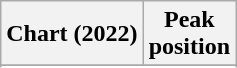<table class="wikitable sortable plainrowheaders" style="text-align:center">
<tr>
<th scope="col">Chart (2022)</th>
<th scope="col">Peak<br>position</th>
</tr>
<tr>
</tr>
<tr>
</tr>
<tr>
</tr>
<tr>
</tr>
</table>
